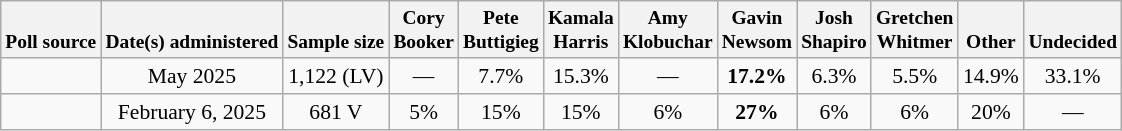<table class="wikitable sortable mw-datatable" style="font-size:90%;text-align:center;">
<tr valign="bottom" style="font-size:90%;">
<th>Poll source</th>
<th>Date(s) administered</th>
<th>Sample size</th>
<th>Cory<br>Booker</th>
<th>Pete<br>Buttigieg</th>
<th>Kamala<br>Harris</th>
<th>Amy<br>Klobuchar</th>
<th>Gavin<br>Newsom</th>
<th>Josh<br>Shapiro</th>
<th>Gretchen<br>Whitmer</th>
<th>Other</th>
<th>Undecided</th>
</tr>
<tr>
<td></td>
<td>May 2025</td>
<td>1,122 (LV)</td>
<td>—</td>
<td>7.7%</td>
<td>15.3%</td>
<td>—</td>
<td><strong>17.2%</strong></td>
<td>6.3%</td>
<td>5.5%</td>
<td>14.9%</td>
<td>33.1%</td>
</tr>
<tr>
<td></td>
<td>February 6, 2025</td>
<td>681 V</td>
<td>5%</td>
<td>15%</td>
<td>15%</td>
<td>6%</td>
<td><strong>27%</strong></td>
<td>6%</td>
<td>6%</td>
<td>20%</td>
<td>—</td>
</tr>
</table>
